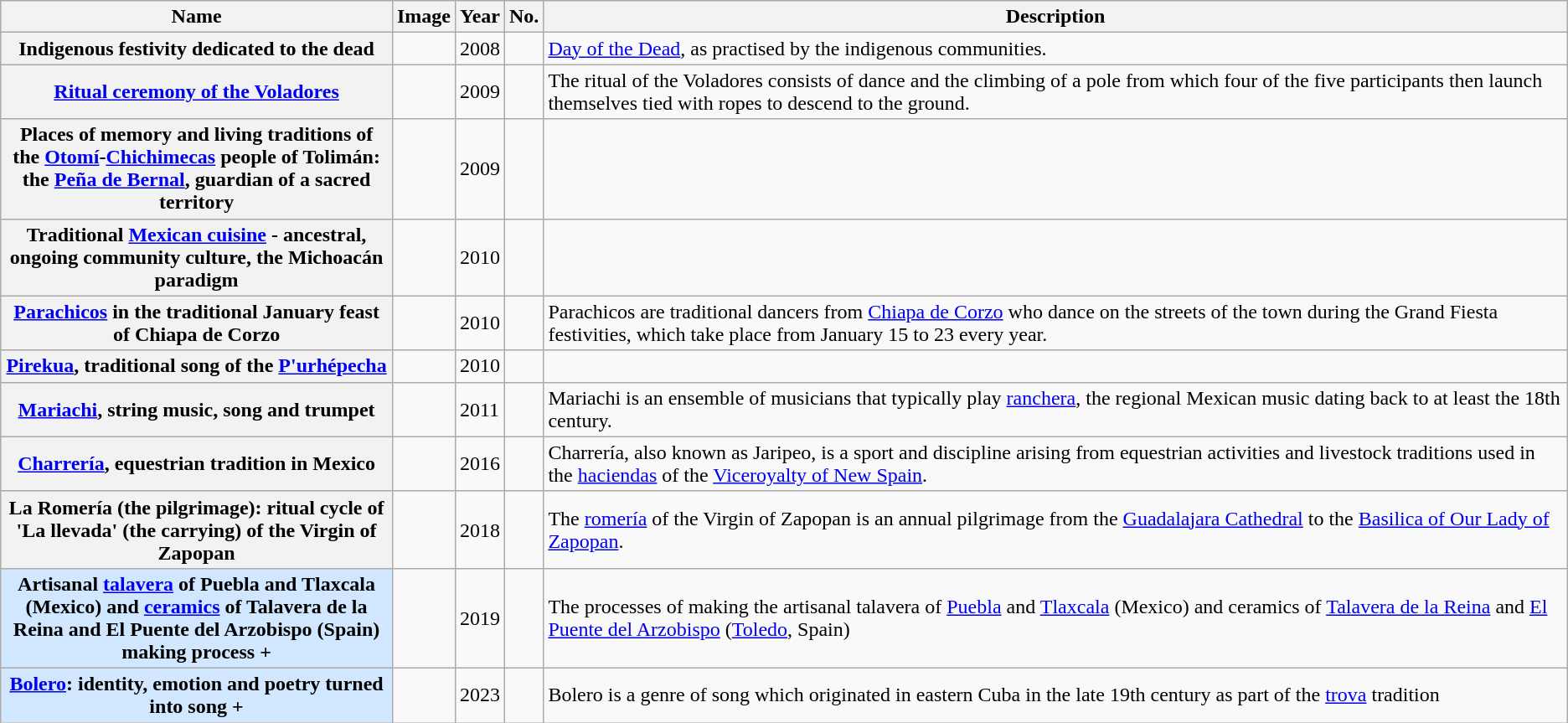<table class="wikitable sortable plainrowheaders">
<tr>
<th style="width:25%">Name</th>
<th class="unsortable">Image</th>
<th>Year</th>
<th>No.</th>
<th class="unsortable">Description</th>
</tr>
<tr>
<th scope="row">Indigenous festivity dedicated to the dead</th>
<td></td>
<td>2008</td>
<td></td>
<td><a href='#'>Day of the Dead</a>, as practised by the indigenous communities.</td>
</tr>
<tr>
<th scope="row"><a href='#'>Ritual ceremony of the Voladores</a></th>
<td></td>
<td>2009</td>
<td></td>
<td>The ritual of the Voladores consists of dance and the climbing of a  pole from which four of the five participants then launch themselves tied with ropes to descend to the ground.</td>
</tr>
<tr>
<th scope="row">Places of memory and living traditions of the <a href='#'>Otomí</a>-<a href='#'>Chichimecas</a> people of Tolimán: the <a href='#'>Peña de Bernal</a>, guardian of a sacred territory</th>
<td></td>
<td>2009</td>
<td></td>
<td></td>
</tr>
<tr>
<th scope="row">Traditional <a href='#'>Mexican cuisine</a> - ancestral, ongoing community culture, the Michoacán paradigm</th>
<td></td>
<td>2010</td>
<td></td>
<td></td>
</tr>
<tr>
<th scope="row"><a href='#'>Parachicos</a> in the traditional January feast of Chiapa de Corzo</th>
<td></td>
<td>2010</td>
<td></td>
<td>Parachicos are traditional dancers from <a href='#'>Chiapa de Corzo</a> who dance on the streets of the town during the Grand Fiesta festivities, which take place from January 15 to 23 every year.</td>
</tr>
<tr>
<th scope="row"><a href='#'>Pirekua</a>, traditional song of the <a href='#'>P'urhépecha</a></th>
<td></td>
<td>2010</td>
<td></td>
<td></td>
</tr>
<tr>
<th scope="row"><a href='#'>Mariachi</a>, string music, song and trumpet</th>
<td></td>
<td>2011</td>
<td></td>
<td>Mariachi is an ensemble of musicians that typically play <a href='#'>ranchera</a>, the regional Mexican music dating back to at least the 18th century.</td>
</tr>
<tr>
<th scope="row"><a href='#'>Charrería</a>, equestrian tradition in Mexico</th>
<td></td>
<td>2016</td>
<td></td>
<td>Charrería, also known as Jaripeo, is a sport and discipline arising from equestrian activities and livestock traditions used in the <a href='#'>haciendas</a> of the <a href='#'>Viceroyalty of New Spain</a>.</td>
</tr>
<tr>
<th scope="row">La Romería (the pilgrimage): ritual cycle of 'La llevada' (the carrying) of the Virgin of Zapopan</th>
<td></td>
<td>2018</td>
<td></td>
<td>The <a href='#'>romería</a> of the Virgin of Zapopan is an annual pilgrimage from the <a href='#'>Guadalajara Cathedral</a> to the <a href='#'>Basilica of Our Lady of Zapopan</a>.</td>
</tr>
<tr>
<th scope="row" style="background:#D0E7FF;">Artisanal <a href='#'>talavera</a> of Puebla and Tlaxcala (Mexico) and <a href='#'>ceramics</a> of Talavera de la Reina and El Puente del Arzobispo (Spain) making process +</th>
<td></td>
<td>2019</td>
<td></td>
<td>The processes of making the artisanal talavera of <a href='#'>Puebla</a> and <a href='#'>Tlaxcala</a> (Mexico) and ceramics of <a href='#'>Talavera de la Reina</a> and <a href='#'>El Puente del Arzobispo</a> (<a href='#'>Toledo</a>, Spain)</td>
</tr>
<tr>
<th scope="row" style="background:#D0E7FF;"><a href='#'>Bolero</a>: identity, emotion and poetry turned into song +</th>
<td></td>
<td>2023</td>
<td></td>
<td>Bolero is a genre of song which originated in eastern Cuba in the late 19th century as part of the <a href='#'>trova</a> tradition</td>
</tr>
</table>
